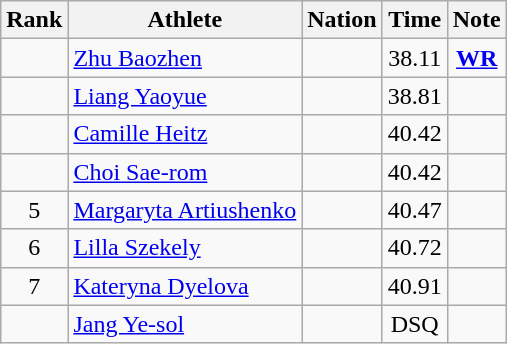<table class="wikitable sortable" style="text-align:center">
<tr>
<th>Rank</th>
<th>Athlete</th>
<th>Nation</th>
<th>Time</th>
<th>Note</th>
</tr>
<tr>
<td></td>
<td align=left><a href='#'>Zhu Baozhen</a></td>
<td align=left></td>
<td>38.11</td>
<td><strong><a href='#'>WR</a></strong></td>
</tr>
<tr>
<td></td>
<td align=left><a href='#'>Liang Yaoyue</a></td>
<td align=left></td>
<td>38.81</td>
<td></td>
</tr>
<tr>
<td></td>
<td align=left><a href='#'>Camille Heitz</a></td>
<td align=left></td>
<td>40.42</td>
<td></td>
</tr>
<tr>
<td></td>
<td align=left><a href='#'>Choi Sae-rom</a></td>
<td align=left></td>
<td>40.42</td>
<td></td>
</tr>
<tr>
<td>5</td>
<td align=left><a href='#'>Margaryta Artiushenko</a></td>
<td align=left></td>
<td>40.47</td>
<td></td>
</tr>
<tr>
<td>6</td>
<td align=left><a href='#'>Lilla Szekely</a></td>
<td align=left></td>
<td>40.72</td>
<td></td>
</tr>
<tr>
<td>7</td>
<td align=left><a href='#'>Kateryna Dyelova</a></td>
<td align=left></td>
<td>40.91</td>
<td></td>
</tr>
<tr>
<td></td>
<td align=left><a href='#'>Jang Ye-sol</a></td>
<td align=left></td>
<td>DSQ</td>
<td></td>
</tr>
</table>
